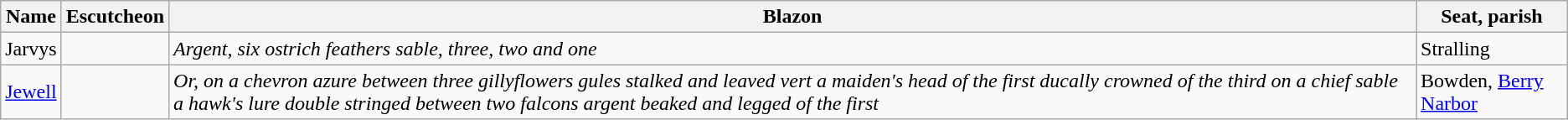<table class="wikitable">
<tr>
<th>Name</th>
<th>Escutcheon</th>
<th>Blazon</th>
<th>Seat, parish</th>
</tr>
<tr>
<td>Jarvys</td>
<td></td>
<td><em>Argent, six ostrich feathers sable, three, two and one</em></td>
<td>Stralling</td>
</tr>
<tr>
<td><a href='#'>Jewell</a></td>
<td></td>
<td><em>Or, on a chevron azure between three gillyflowers gules stalked and leaved vert a maiden's head of the first ducally crowned of the third on a chief sable a hawk's lure double stringed between two falcons argent beaked and legged of the first</em></td>
<td>Bowden, <a href='#'>Berry Narbor</a></td>
</tr>
</table>
